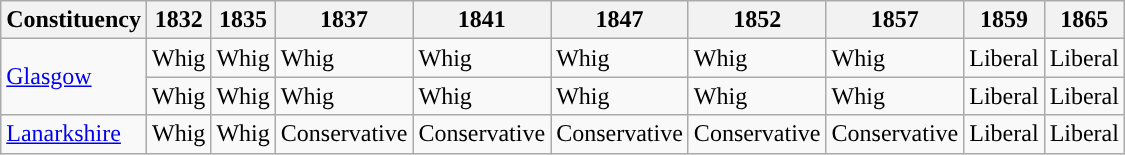<table class=wikitable sortable>
<tr>
<th>Constituency</th>
<th>1832</th>
<th>1835</th>
<th>1837</th>
<th>1841</th>
<th>1847</th>
<th>1852</th>
<th>1857</th>
<th>1859</th>
<th>1865</th>
</tr>
<tr>
<td rowspan="2"><a href='#'>Glasgow</a></td>
<td bgcolor=>Whig</td>
<td bgcolor=>Whig</td>
<td bgcolor=>Whig</td>
<td bgcolor=>Whig</td>
<td bgcolor=>Whig</td>
<td bgcolor=>Whig</td>
<td bgcolor=>Whig</td>
<td bgcolor=>Liberal</td>
<td bgcolor=>Liberal</td>
</tr>
<tr>
<td bgcolor=>Whig</td>
<td bgcolor=>Whig</td>
<td bgcolor=>Whig</td>
<td bgcolor=>Whig</td>
<td bgcolor=>Whig</td>
<td bgcolor=>Whig</td>
<td bgcolor=>Whig</td>
<td bgcolor=>Liberal</td>
<td bgcolor=>Liberal</td>
</tr>
<tr>
<td><a href='#'>Lanarkshire</a></td>
<td>Whig</td>
<td>Whig</td>
<td>Conservative</td>
<td>Conservative</td>
<td>Conservative</td>
<td>Conservative</td>
<td>Conservative</td>
<td>Liberal</td>
<td>Liberal</td>
</tr>
</table>
